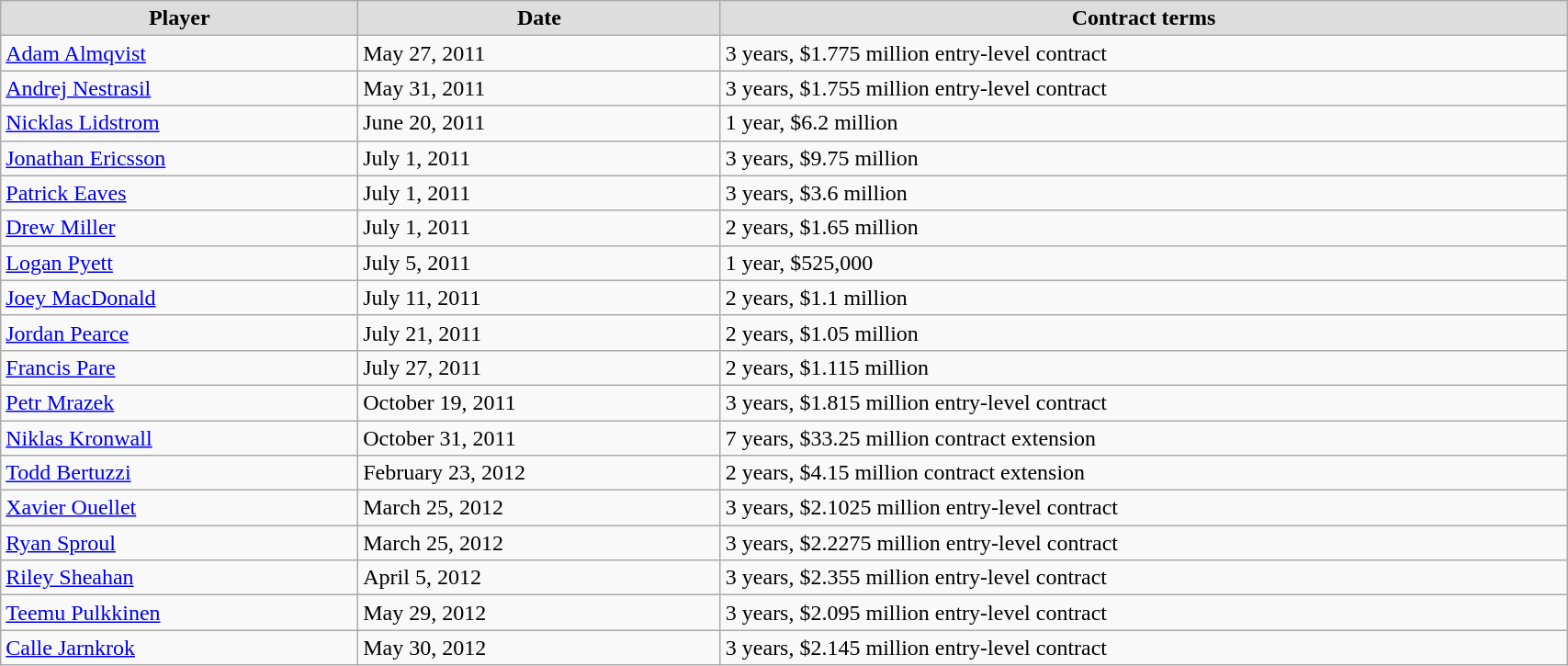<table class="wikitable" style="width:90%;">
<tr style="text-align:center; background:#ddd;">
<td><strong>Player</strong></td>
<td><strong>Date</strong></td>
<td><strong>Contract terms</strong></td>
</tr>
<tr>
<td><a href='#'>Adam Almqvist</a></td>
<td>May 27, 2011</td>
<td>3 years, $1.775 million entry-level contract</td>
</tr>
<tr>
<td><a href='#'>Andrej Nestrasil</a></td>
<td>May 31, 2011</td>
<td>3 years, $1.755 million entry-level contract</td>
</tr>
<tr>
<td><a href='#'>Nicklas Lidstrom</a></td>
<td>June 20, 2011</td>
<td>1 year, $6.2 million</td>
</tr>
<tr>
<td><a href='#'>Jonathan Ericsson</a></td>
<td>July 1, 2011</td>
<td>3 years, $9.75 million</td>
</tr>
<tr>
<td><a href='#'>Patrick Eaves</a></td>
<td>July 1, 2011</td>
<td>3 years, $3.6 million</td>
</tr>
<tr>
<td><a href='#'>Drew Miller</a></td>
<td>July 1, 2011</td>
<td>2 years, $1.65 million</td>
</tr>
<tr>
<td><a href='#'>Logan Pyett</a></td>
<td>July 5, 2011</td>
<td>1 year, $525,000</td>
</tr>
<tr>
<td><a href='#'>Joey MacDonald</a></td>
<td>July 11, 2011</td>
<td>2 years, $1.1 million</td>
</tr>
<tr>
<td><a href='#'>Jordan Pearce</a></td>
<td>July 21, 2011</td>
<td>2 years, $1.05 million</td>
</tr>
<tr>
<td><a href='#'>Francis Pare</a></td>
<td>July 27, 2011</td>
<td>2 years, $1.115 million</td>
</tr>
<tr>
<td><a href='#'>Petr Mrazek</a></td>
<td>October 19, 2011</td>
<td>3 years, $1.815 million entry-level contract</td>
</tr>
<tr>
<td><a href='#'>Niklas Kronwall</a></td>
<td>October 31, 2011</td>
<td>7 years, $33.25 million contract extension</td>
</tr>
<tr>
<td><a href='#'>Todd Bertuzzi</a></td>
<td>February 23, 2012</td>
<td>2 years, $4.15 million contract extension</td>
</tr>
<tr>
<td><a href='#'>Xavier Ouellet</a></td>
<td>March 25, 2012</td>
<td>3 years, $2.1025 million entry-level contract</td>
</tr>
<tr>
<td><a href='#'>Ryan Sproul</a></td>
<td>March 25, 2012</td>
<td>3 years, $2.2275 million entry-level contract</td>
</tr>
<tr>
<td><a href='#'>Riley Sheahan</a></td>
<td>April 5, 2012</td>
<td>3 years, $2.355 million entry-level contract</td>
</tr>
<tr>
<td><a href='#'>Teemu Pulkkinen</a></td>
<td>May 29, 2012</td>
<td>3 years, $2.095 million entry-level contract</td>
</tr>
<tr>
<td><a href='#'>Calle Jarnkrok</a></td>
<td>May 30, 2012</td>
<td>3 years, $2.145 million entry-level contract</td>
</tr>
</table>
